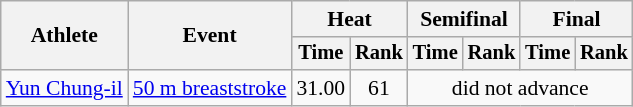<table class=wikitable style="font-size:90%">
<tr>
<th rowspan="2">Athlete</th>
<th rowspan="2">Event</th>
<th colspan="2">Heat</th>
<th colspan="2">Semifinal</th>
<th colspan="2">Final</th>
</tr>
<tr style="font-size:95%">
<th>Time</th>
<th>Rank</th>
<th>Time</th>
<th>Rank</th>
<th>Time</th>
<th>Rank</th>
</tr>
<tr align=center>
<td align=left><a href='#'>Yun Chung-il</a></td>
<td align=left><a href='#'>50 m breaststroke</a></td>
<td>31.00</td>
<td>61</td>
<td colspan=4>did not advance</td>
</tr>
</table>
